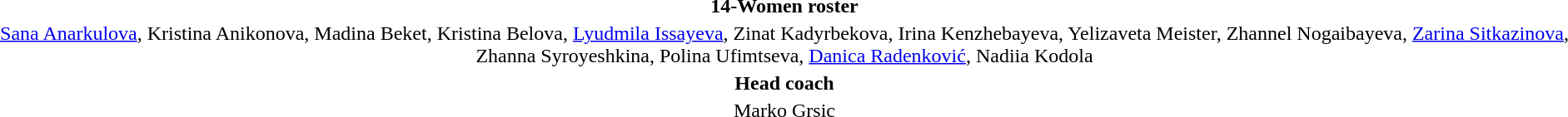<table style="text-align:center; margin-top:2em; margin-left:auto; margin-right:auto">
<tr>
<td><strong>14-Women roster</strong></td>
</tr>
<tr>
<td><a href='#'>Sana Anarkulova</a>, Kristina Anikonova, Madina Beket,  Kristina Belova, <a href='#'>Lyudmila Issayeva</a>, Zinat Kadyrbekova, Irina Kenzhebayeva, Yelizaveta Meister, Zhannel Nogaibayeva, <a href='#'>Zarina Sitkazinova</a>, Zhanna Syroyeshkina, Polina Ufimtseva, <a href='#'>Danica Radenković</a>, Nadiia Kodola</td>
</tr>
<tr>
<td><strong>Head coach</strong></td>
</tr>
<tr>
<td> Marko Grsic</td>
</tr>
</table>
